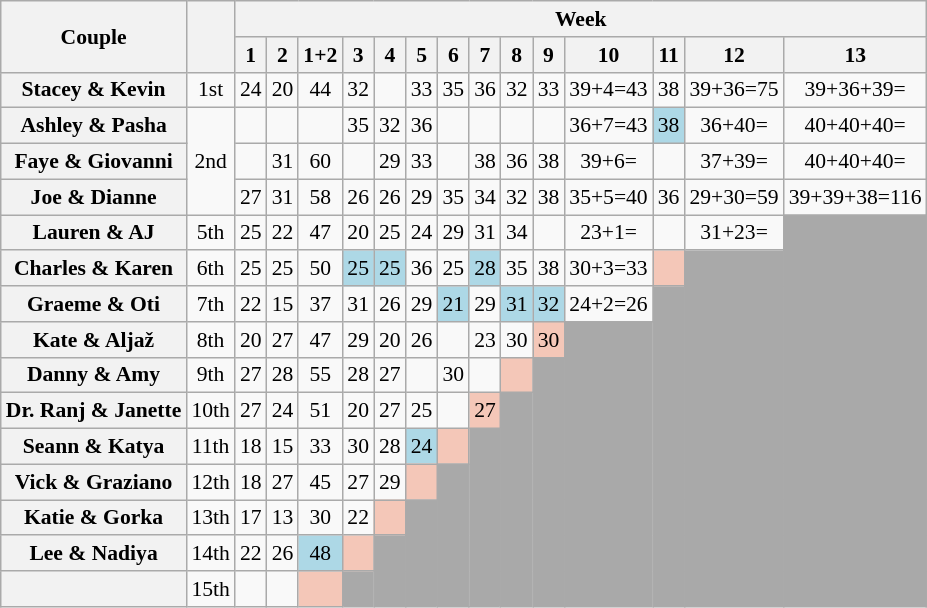<table class="wikitable sortable" style="text-align:center; font-size:90%">
<tr>
<th rowspan="2" scope="col">Couple</th>
<th rowspan="2" scope="col"></th>
<th colspan="14">Week</th>
</tr>
<tr>
<th scope="col">1</th>
<th scope="col">2</th>
<th scope="col">1+2</th>
<th scope="col">3</th>
<th scope="col">4</th>
<th scope="col">5</th>
<th scope="col">6</th>
<th scope="col">7</th>
<th scope="col">8</th>
<th scope="col">9</th>
<th scope="col">10</th>
<th scope="col">11</th>
<th scope="col">12</th>
<th scope="col">13</th>
</tr>
<tr>
<th scope="row">Stacey & Kevin</th>
<td>1st</td>
<td>24</td>
<td>20</td>
<td>44</td>
<td>32</td>
<td></td>
<td>33</td>
<td>35</td>
<td>36</td>
<td>32</td>
<td>33</td>
<td>39+4=43</td>
<td>38</td>
<td>39+36=75</td>
<td>39+36+39=</td>
</tr>
<tr>
<th scope="row">Ashley & Pasha</th>
<td rowspan=3>2nd</td>
<td></td>
<td></td>
<td></td>
<td>35</td>
<td>32</td>
<td>36</td>
<td></td>
<td></td>
<td></td>
<td></td>
<td>36+7=43</td>
<td bgcolor="lightblue">38</td>
<td>36+40=</td>
<td>40+40+40=</td>
</tr>
<tr>
<th scope="row">Faye & Giovanni</th>
<td></td>
<td>31</td>
<td>60</td>
<td></td>
<td>29</td>
<td>33</td>
<td></td>
<td>38</td>
<td>36</td>
<td>38</td>
<td>39+6=</td>
<td></td>
<td>37+39=</td>
<td>40+40+40=</td>
</tr>
<tr>
<th scope="row">Joe & Dianne</th>
<td>27</td>
<td>31</td>
<td>58</td>
<td>26</td>
<td>26</td>
<td>29</td>
<td>35</td>
<td>34</td>
<td>32</td>
<td>38</td>
<td>35+5=40</td>
<td>36</td>
<td>29+30=59</td>
<td>39+39+38=116</td>
</tr>
<tr>
<th scope="row">Lauren & AJ</th>
<td>5th</td>
<td>25</td>
<td>22</td>
<td>47</td>
<td>20</td>
<td>25</td>
<td>24</td>
<td>29</td>
<td>31</td>
<td>34</td>
<td></td>
<td>23+1=</td>
<td></td>
<td>31+23=</td>
<td rowspan="11" bgcolor="darkgray"></td>
</tr>
<tr>
<th scope="row">Charles & Karen</th>
<td>6th</td>
<td>25</td>
<td>25</td>
<td>50</td>
<td bgcolor="lightblue">25</td>
<td bgcolor="lightblue">25</td>
<td>36</td>
<td>25</td>
<td bgcolor="lightblue">28</td>
<td>35</td>
<td>38</td>
<td>30+3=33</td>
<td bgcolor="f4c7b8"></td>
<td rowspan="10" bgcolor="darkgray"></td>
</tr>
<tr>
<th scope="row">Graeme & Oti</th>
<td>7th</td>
<td>22</td>
<td>15</td>
<td>37</td>
<td>31</td>
<td>26</td>
<td>29</td>
<td bgcolor="lightblue">21</td>
<td>29</td>
<td bgcolor="lightblue">31</td>
<td bgcolor="lightblue">32</td>
<td>24+2=26</td>
<td rowspan="9" bgcolor="darkgray"></td>
</tr>
<tr>
<th scope="row">Kate & Aljaž</th>
<td>8th</td>
<td>20</td>
<td>27</td>
<td>47</td>
<td>29</td>
<td>20</td>
<td>26</td>
<td></td>
<td>23</td>
<td>30</td>
<td bgcolor="f4c7b8">30</td>
<td rowspan="8" bgcolor="darkgray"></td>
</tr>
<tr>
<th scope="row">Danny & Amy</th>
<td>9th</td>
<td>27</td>
<td>28</td>
<td>55</td>
<td>28</td>
<td>27</td>
<td></td>
<td>30</td>
<td></td>
<td bgcolor="f4c7b8"></td>
<td rowspan="7" bgcolor="darkgray"></td>
</tr>
<tr>
<th scope="row">Dr. Ranj & Janette</th>
<td>10th</td>
<td>27</td>
<td>24</td>
<td>51</td>
<td>20</td>
<td>27</td>
<td>25</td>
<td></td>
<td bgcolor="f4c7b8">27</td>
<td rowspan="6" bgcolor="darkgray"></td>
</tr>
<tr>
<th scope="row">Seann & Katya</th>
<td>11th</td>
<td>18</td>
<td>15</td>
<td>33</td>
<td>30</td>
<td>28</td>
<td bgcolor="lightblue">24</td>
<td bgcolor="f4c7b8"></td>
<td rowspan="5" bgcolor="darkgray"></td>
</tr>
<tr>
<th scope="row">Vick & Graziano</th>
<td>12th</td>
<td>18</td>
<td>27</td>
<td>45</td>
<td>27</td>
<td>29</td>
<td bgcolor="f4c7b8"></td>
<td rowspan="4" bgcolor="darkgray"></td>
</tr>
<tr>
<th scope="row">Katie & Gorka</th>
<td>13th</td>
<td>17</td>
<td>13</td>
<td>30</td>
<td>22</td>
<td bgcolor="f4c7b8"></td>
<td rowspan="3" bgcolor="darkgray"></td>
</tr>
<tr>
<th scope="row">Lee & Nadiya</th>
<td>14th</td>
<td>22</td>
<td>26</td>
<td bgcolor="lightblue">48</td>
<td bgcolor="f4c7b8"></td>
<td rowspan="2" bgcolor="darkgray"></td>
</tr>
<tr>
<th scope="row"></th>
<td>15th</td>
<td></td>
<td></td>
<td bgcolor="f4c7b8"></td>
<td bgcolor="darkgray"></td>
</tr>
</table>
